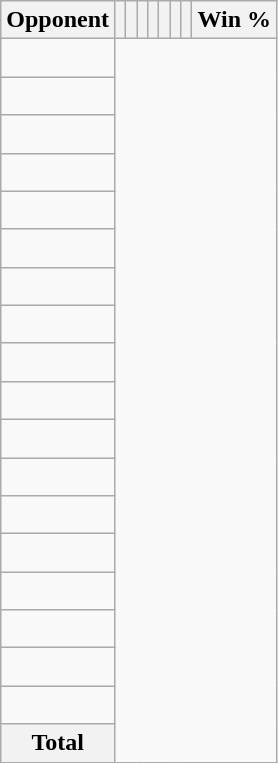<table class="wikitable sortable collapsible collapsed" style="text-align: center;">
<tr>
<th>Opponent</th>
<th></th>
<th></th>
<th></th>
<th></th>
<th></th>
<th></th>
<th></th>
<th>Win %</th>
</tr>
<tr>
<td align="left"><br></td>
</tr>
<tr>
<td align="left"><br></td>
</tr>
<tr>
<td align="left"><br></td>
</tr>
<tr>
<td align="left"><br></td>
</tr>
<tr>
<td align="left"><br></td>
</tr>
<tr>
<td align="left"><br></td>
</tr>
<tr>
<td align="left"><br></td>
</tr>
<tr>
<td align="left"><br></td>
</tr>
<tr>
<td align="left"><br></td>
</tr>
<tr>
<td align="left"><br></td>
</tr>
<tr>
<td align="left"><br></td>
</tr>
<tr>
<td align="left"><br></td>
</tr>
<tr>
<td align="left"><br></td>
</tr>
<tr>
<td align="left"><br></td>
</tr>
<tr>
<td align="left"><br></td>
</tr>
<tr>
<td align="left"><br></td>
</tr>
<tr>
<td align="left"><br></td>
</tr>
<tr>
<td align="left"><br></td>
</tr>
<tr class="sortbottom">
<th>Total<br></th>
</tr>
</table>
